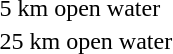<table>
<tr>
<td>5 km open water</td>
<td></td>
<td></td>
<td></td>
</tr>
<tr>
<td>25 km open water</td>
<td></td>
<td></td>
<td></td>
</tr>
</table>
